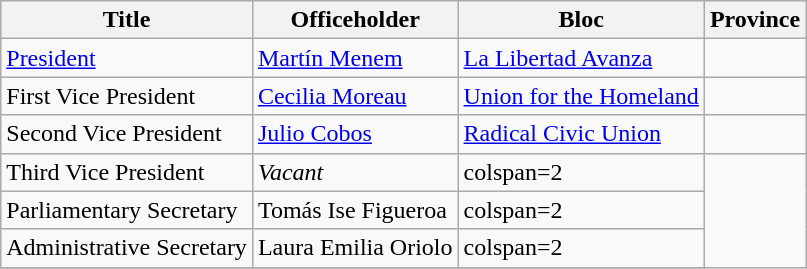<table class="wikitable">
<tr>
<th>Title</th>
<th>Officeholder</th>
<th>Bloc</th>
<th>Province</th>
</tr>
<tr>
<td><a href='#'>President</a></td>
<td><a href='#'>Martín Menem</a></td>
<td><a href='#'>La Libertad Avanza</a></td>
<td></td>
</tr>
<tr>
<td>First Vice President</td>
<td><a href='#'>Cecilia Moreau</a></td>
<td><a href='#'>Union for the Homeland</a></td>
<td></td>
</tr>
<tr>
<td>Second Vice President</td>
<td><a href='#'>Julio Cobos</a></td>
<td><a href='#'>Radical Civic Union</a></td>
<td></td>
</tr>
<tr>
<td>Third Vice President</td>
<td><em>Vacant</em></td>
<td>colspan=2 </td>
</tr>
<tr>
<td>Parliamentary Secretary</td>
<td>Tomás Ise Figueroa</td>
<td>colspan=2 </td>
</tr>
<tr>
<td>Administrative Secretary</td>
<td>Laura Emilia Oriolo</td>
<td>colspan=2 </td>
</tr>
<tr>
</tr>
</table>
